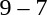<table style="text-align:center">
<tr>
<th width=200></th>
<th width=100></th>
<th width=200></th>
</tr>
<tr>
<td align=right><strong></strong></td>
<td>9 – 7</td>
<td align=left></td>
</tr>
</table>
